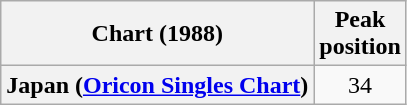<table class="wikitable plainrowheaders">
<tr>
<th>Chart (1988)</th>
<th>Peak<br>position</th>
</tr>
<tr>
<th scope="row">Japan (<a href='#'>Oricon Singles Chart</a>)</th>
<td style="text-align:center;">34</td>
</tr>
</table>
